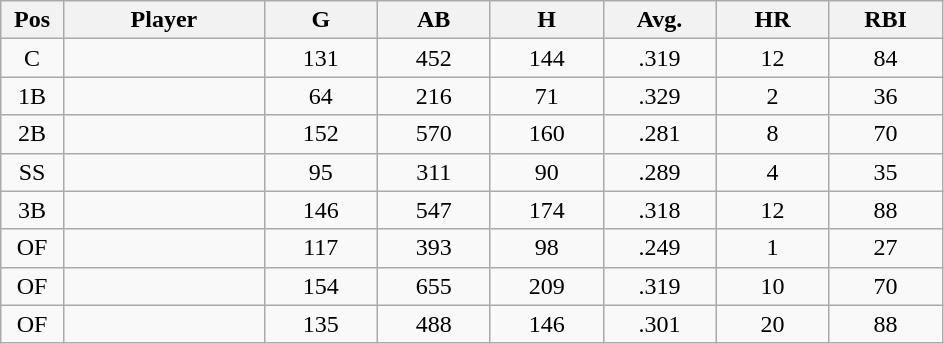<table class="wikitable sortable">
<tr>
<th bgcolor="#DDDDFF" width="5%">Pos</th>
<th bgcolor="#DDDDFF" width="16%">Player</th>
<th bgcolor="#DDDDFF" width="9%">G</th>
<th bgcolor="#DDDDFF" width="9%">AB</th>
<th bgcolor="#DDDDFF" width="9%">H</th>
<th bgcolor="#DDDDFF" width="9%">Avg.</th>
<th bgcolor="#DDDDFF" width="9%">HR</th>
<th bgcolor="#DDDDFF" width="9%">RBI</th>
</tr>
<tr align="center">
<td>C</td>
<td></td>
<td>131</td>
<td>452</td>
<td>144</td>
<td>.319</td>
<td>12</td>
<td>84</td>
</tr>
<tr align="center">
<td>1B</td>
<td></td>
<td>64</td>
<td>216</td>
<td>71</td>
<td>.329</td>
<td>2</td>
<td>36</td>
</tr>
<tr align="center">
<td>2B</td>
<td></td>
<td>152</td>
<td>570</td>
<td>160</td>
<td>.281</td>
<td>8</td>
<td>70</td>
</tr>
<tr align="center">
<td>SS</td>
<td></td>
<td>95</td>
<td>311</td>
<td>90</td>
<td>.289</td>
<td>4</td>
<td>35</td>
</tr>
<tr align="center">
<td>3B</td>
<td></td>
<td>146</td>
<td>547</td>
<td>174</td>
<td>.318</td>
<td>12</td>
<td>88</td>
</tr>
<tr align="center">
<td>OF</td>
<td></td>
<td>117</td>
<td>393</td>
<td>98</td>
<td>.249</td>
<td>1</td>
<td>27</td>
</tr>
<tr align="center">
<td>OF</td>
<td></td>
<td>154</td>
<td>655</td>
<td>209</td>
<td>.319</td>
<td>10</td>
<td>70</td>
</tr>
<tr align="center">
<td>OF</td>
<td></td>
<td>135</td>
<td>488</td>
<td>146</td>
<td>.301</td>
<td>20</td>
<td>88</td>
</tr>
</table>
